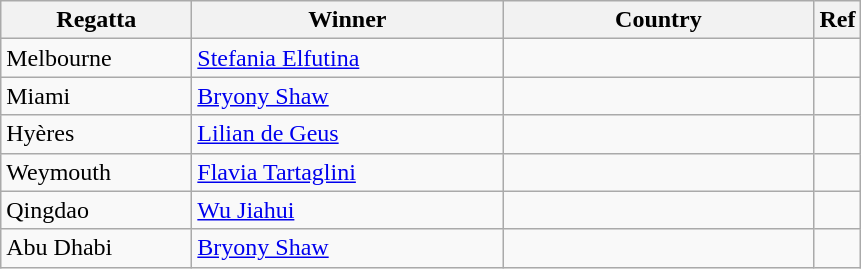<table class="wikitable">
<tr>
<th width=120>Regatta</th>
<th width=200px>Winner</th>
<th width=200px>Country</th>
<th>Ref</th>
</tr>
<tr>
<td>Melbourne</td>
<td><a href='#'>Stefania Elfutina</a></td>
<td></td>
<td></td>
</tr>
<tr>
<td>Miami</td>
<td><a href='#'>Bryony Shaw</a></td>
<td></td>
<td></td>
</tr>
<tr>
<td>Hyères</td>
<td><a href='#'>Lilian de Geus</a></td>
<td></td>
<td></td>
</tr>
<tr>
<td>Weymouth</td>
<td><a href='#'>Flavia Tartaglini</a></td>
<td></td>
<td></td>
</tr>
<tr>
<td>Qingdao</td>
<td><a href='#'>Wu Jiahui</a></td>
<td></td>
<td></td>
</tr>
<tr>
<td>Abu Dhabi</td>
<td><a href='#'>Bryony Shaw</a></td>
<td></td>
<td></td>
</tr>
</table>
